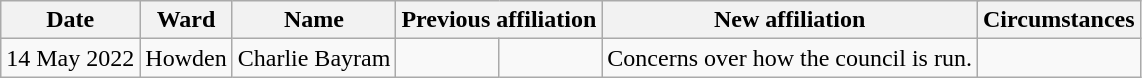<table class="wikitable">
<tr>
<th>Date</th>
<th>Ward</th>
<th>Name</th>
<th colspan="2">Previous affiliation</th>
<th colspan="2">New affiliation</th>
<th>Circumstances</th>
</tr>
<tr>
<td>14 May 2022</td>
<td>Howden</td>
<td>Charlie Bayram</td>
<td></td>
<td></td>
<td>Concerns over how the council is run.</td>
</tr>
</table>
